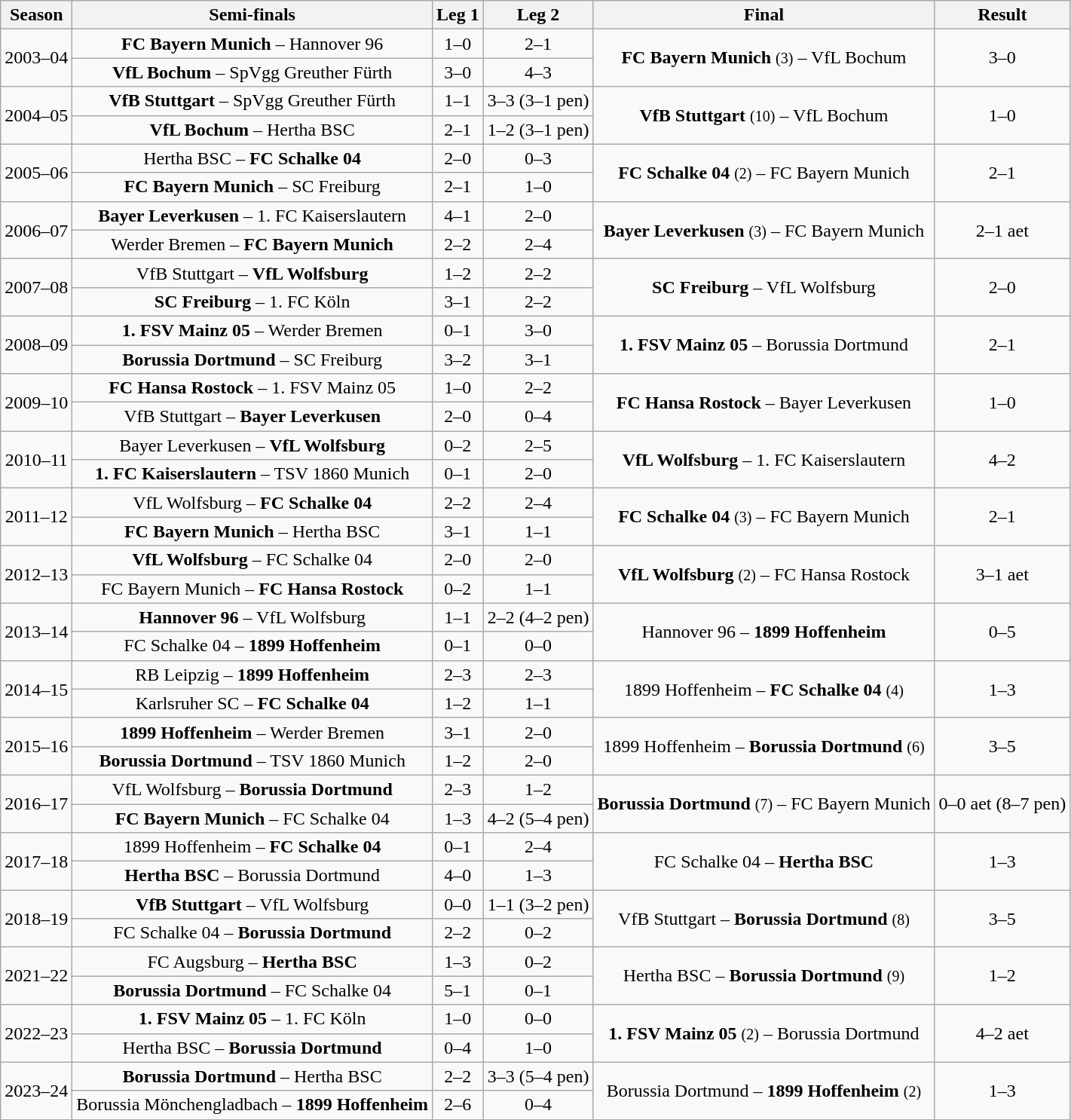<table class="wikitable" style="text-align:center">
<tr>
<th>Season</th>
<th>Semi-finals</th>
<th>Leg 1</th>
<th>Leg 2</th>
<th>Final</th>
<th>Result</th>
</tr>
<tr>
<td rowspan=2>2003–04</td>
<td><strong>FC Bayern Munich</strong> – Hannover 96</td>
<td>1–0</td>
<td>2–1</td>
<td rowspan=2><strong>FC Bayern Munich</strong> <small>(3)</small> – VfL Bochum</td>
<td rowspan=2>3–0</td>
</tr>
<tr>
<td><strong>VfL Bochum</strong> – SpVgg Greuther Fürth</td>
<td>3–0</td>
<td>4–3</td>
</tr>
<tr>
<td rowspan=2>2004–05</td>
<td><strong>VfB Stuttgart </strong> – SpVgg Greuther Fürth</td>
<td>1–1</td>
<td>3–3 (3–1 pen)</td>
<td rowspan=2><strong>VfB Stuttgart </strong> <small>(10)</small> – VfL Bochum</td>
<td rowspan=2>1–0</td>
</tr>
<tr>
<td><strong>VfL Bochum</strong> – Hertha BSC</td>
<td>2–1</td>
<td>1–2 (3–1 pen)</td>
</tr>
<tr>
<td rowspan=2>2005–06</td>
<td>Hertha BSC – <strong>FC Schalke 04</strong></td>
<td>2–0</td>
<td>0–3</td>
<td rowspan=2><strong>FC Schalke 04</strong> <small>(2)</small> – FC Bayern Munich</td>
<td rowspan=2>2–1</td>
</tr>
<tr>
<td><strong>FC Bayern Munich</strong> – SC Freiburg</td>
<td>2–1</td>
<td>1–0</td>
</tr>
<tr>
<td rowspan=2>2006–07</td>
<td><strong>Bayer Leverkusen</strong> – 1. FC Kaiserslautern</td>
<td>4–1</td>
<td>2–0</td>
<td rowspan=2><strong>Bayer Leverkusen</strong> <small>(3)</small> – FC Bayern Munich</td>
<td rowspan=2>2–1 aet</td>
</tr>
<tr>
<td>Werder Bremen – <strong>FC Bayern Munich</strong></td>
<td>2–2</td>
<td>2–4</td>
</tr>
<tr>
<td rowspan=2>2007–08</td>
<td>VfB Stuttgart – <strong>VfL Wolfsburg</strong></td>
<td>1–2</td>
<td>2–2</td>
<td rowspan=2><strong>SC Freiburg</strong> – VfL Wolfsburg</td>
<td rowspan=2>2–0</td>
</tr>
<tr>
<td><strong>SC Freiburg</strong> – 1. FC Köln</td>
<td>3–1</td>
<td>2–2</td>
</tr>
<tr>
<td rowspan=2>2008–09</td>
<td><strong>1. FSV Mainz 05</strong> – Werder Bremen</td>
<td>0–1</td>
<td>3–0</td>
<td rowspan=2><strong>1. FSV Mainz 05</strong> – Borussia Dortmund</td>
<td rowspan=2>2–1</td>
</tr>
<tr>
<td><strong>Borussia Dortmund</strong> – SC Freiburg</td>
<td>3–2</td>
<td>3–1</td>
</tr>
<tr>
<td rowspan=2>2009–10</td>
<td><strong>FC Hansa Rostock</strong> – 1. FSV Mainz 05</td>
<td>1–0</td>
<td>2–2</td>
<td rowspan=2><strong>FC Hansa Rostock</strong> – Bayer Leverkusen</td>
<td rowspan=2>1–0</td>
</tr>
<tr>
<td>VfB Stuttgart – <strong>Bayer Leverkusen</strong></td>
<td>2–0</td>
<td>0–4</td>
</tr>
<tr>
<td rowspan=2>2010–11</td>
<td>Bayer Leverkusen – <strong>VfL Wolfsburg</strong></td>
<td>0–2</td>
<td>2–5</td>
<td rowspan=2><strong>VfL Wolfsburg</strong> – 1. FC Kaiserslautern</td>
<td rowspan=2>4–2</td>
</tr>
<tr>
<td><strong>1. FC Kaiserslautern</strong> – TSV 1860 Munich</td>
<td>0–1</td>
<td>2–0</td>
</tr>
<tr>
<td rowspan=2>2011–12</td>
<td>VfL Wolfsburg – <strong>FC Schalke 04</strong></td>
<td>2–2</td>
<td>2–4</td>
<td rowspan=2><strong>FC Schalke 04</strong> <small>(3)</small> – FC Bayern Munich</td>
<td rowspan=2>2–1</td>
</tr>
<tr>
<td><strong>FC Bayern Munich</strong> – Hertha BSC</td>
<td>3–1</td>
<td>1–1</td>
</tr>
<tr>
<td rowspan=2>2012–13</td>
<td><strong>VfL Wolfsburg</strong> – FC Schalke 04</td>
<td>2–0</td>
<td>2–0</td>
<td rowspan=2><strong>VfL Wolfsburg</strong> <small>(2)</small> – FC Hansa Rostock</td>
<td rowspan=2>3–1 aet</td>
</tr>
<tr>
<td>FC Bayern Munich – <strong>FC Hansa Rostock</strong></td>
<td>0–2</td>
<td>1–1</td>
</tr>
<tr>
<td rowspan=2>2013–14</td>
<td><strong>Hannover 96</strong> – VfL Wolfsburg</td>
<td>1–1</td>
<td>2–2 (4–2 pen)</td>
<td rowspan=2>Hannover 96 – <strong>1899 Hoffenheim</strong></td>
<td rowspan=2>0–5</td>
</tr>
<tr>
<td>FC Schalke 04 – <strong>1899 Hoffenheim</strong></td>
<td>0–1</td>
<td>0–0</td>
</tr>
<tr>
<td rowspan=2>2014–15</td>
<td>RB Leipzig – <strong>1899 Hoffenheim</strong></td>
<td>2–3</td>
<td>2–3</td>
<td rowspan=2>1899 Hoffenheim – <strong>FC Schalke 04</strong> <small>(4)</small></td>
<td rowspan=2>1–3</td>
</tr>
<tr>
<td>Karlsruher SC – <strong>FC Schalke 04</strong></td>
<td>1–2</td>
<td>1–1</td>
</tr>
<tr>
<td rowspan=2>2015–16</td>
<td><strong>1899 Hoffenheim</strong> – Werder Bremen</td>
<td>3–1</td>
<td>2–0</td>
<td rowspan=2>1899 Hoffenheim – <strong>Borussia Dortmund</strong> <small>(6)</small></td>
<td rowspan=2>3–5</td>
</tr>
<tr>
<td><strong>Borussia Dortmund</strong> – TSV 1860 Munich</td>
<td>1–2</td>
<td>2–0</td>
</tr>
<tr>
<td rowspan=2>2016–17</td>
<td>VfL Wolfsburg – <strong>Borussia Dortmund</strong></td>
<td>2–3</td>
<td>1–2</td>
<td rowspan=2><strong>Borussia Dortmund</strong> <small>(7)</small> – FC Bayern Munich</td>
<td rowspan=2>0–0 aet (8–7 pen)</td>
</tr>
<tr>
<td><strong>FC Bayern Munich</strong> – FC Schalke 04</td>
<td>1–3</td>
<td>4–2 (5–4 pen)</td>
</tr>
<tr>
<td rowspan=2>2017–18</td>
<td>1899 Hoffenheim – <strong>FC Schalke 04</strong></td>
<td>0–1</td>
<td>2–4</td>
<td rowspan=2>FC Schalke 04 – <strong>Hertha BSC</strong></td>
<td rowspan=2>1–3</td>
</tr>
<tr>
<td><strong>Hertha BSC</strong> – Borussia Dortmund</td>
<td>4–0</td>
<td>1–3</td>
</tr>
<tr>
<td rowspan=2>2018–19</td>
<td><strong>VfB Stuttgart</strong> – VfL Wolfsburg</td>
<td>0–0</td>
<td>1–1 (3–2 pen)</td>
<td rowspan=2>VfB Stuttgart – <strong>Borussia Dortmund</strong> <small>(8)</small></td>
<td rowspan=2>3–5</td>
</tr>
<tr>
<td>FC Schalke 04 – <strong>Borussia Dortmund</strong></td>
<td>2–2</td>
<td>0–2</td>
</tr>
<tr>
<td rowspan=2>2021–22</td>
<td>FC Augsburg – <strong>Hertha BSC</strong></td>
<td>1–3</td>
<td>0–2</td>
<td rowspan=2>Hertha BSC – <strong>Borussia Dortmund</strong> <small>(9)</small></td>
<td rowspan=2>1–2</td>
</tr>
<tr>
<td><strong>Borussia Dortmund</strong> – FC Schalke 04</td>
<td>5–1</td>
<td>0–1</td>
</tr>
<tr>
<td rowspan=2>2022–23</td>
<td><strong>1. FSV Mainz 05</strong> – 1. FC Köln</td>
<td>1–0</td>
<td>0–0</td>
<td rowspan=2><strong>1. FSV Mainz 05</strong> <small>(2)</small> – Borussia Dortmund</td>
<td rowspan=2>4–2 aet</td>
</tr>
<tr>
<td>Hertha BSC – <strong>Borussia Dortmund</strong></td>
<td>0–4</td>
<td>1–0</td>
</tr>
<tr>
<td rowspan=2>2023–24</td>
<td><strong>Borussia Dortmund</strong> – Hertha BSC</td>
<td>2–2</td>
<td>3–3 (5–4 pen)</td>
<td rowspan=2>Borussia Dortmund – <strong>1899 Hoffenheim</strong> <small>(2)</small></td>
<td rowspan=2>1–3</td>
</tr>
<tr>
<td>Borussia Mönchengladbach – <strong>1899 Hoffenheim</strong></td>
<td>2–6</td>
<td>0–4</td>
</tr>
</table>
